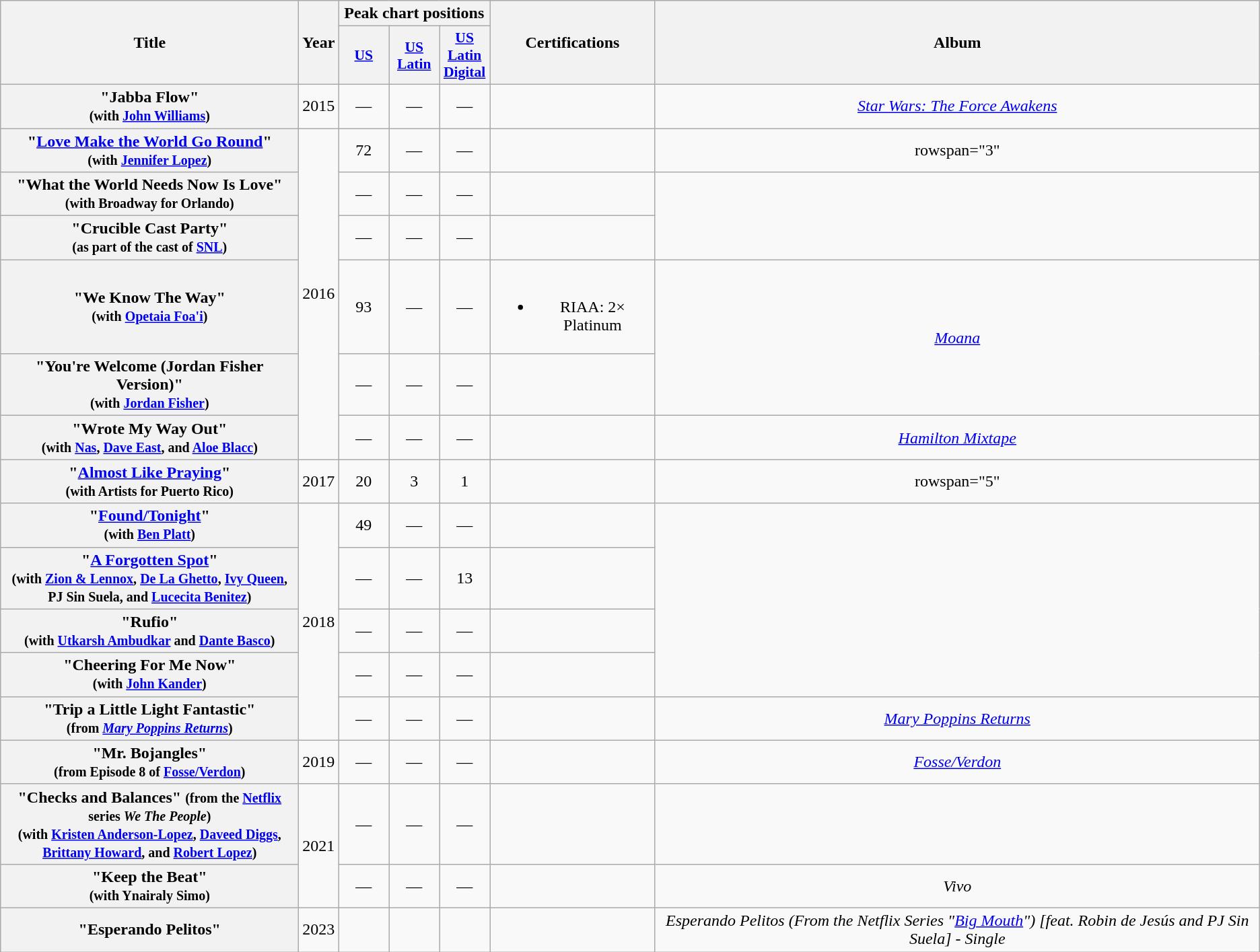<table class="wikitable plainrowheaders" style="text-align:center;">
<tr>
<th scope="col" rowspan="2" style="width:18em;">Title</th>
<th scope="col" rowspan="2">Year</th>
<th scope="col" colspan="3">Peak chart positions</th>
<th scope="col" rowspan="2">Certifications</th>
<th scope="col" rowspan="2">Album</th>
</tr>
<tr>
<th style="width:3em;font-size:90%"><a href='#'>US</a></th>
<th style="width:3em;font-size:90%"><a href='#'>US Latin</a></th>
<th style="width:3em;font-size:90%"><a href='#'>US Latin Digital</a></th>
</tr>
<tr>
<th scope="row">"Jabba Flow" <br><small>(with <a href='#'>John Williams</a>)</small></th>
<td>2015</td>
<td>—</td>
<td>—</td>
<td>—</td>
<td></td>
<td><em><a href='#'>Star Wars: The Force Awakens</a></em></td>
</tr>
<tr>
<th scope="row">"<a href='#'>Love Make the World Go Round</a>" <br><small>(with <a href='#'>Jennifer Lopez</a>)</small></th>
<td rowspan="6">2016</td>
<td>72</td>
<td>—</td>
<td>—</td>
<td></td>
<td>rowspan="3" </td>
</tr>
<tr>
<th scope="row">"What the World Needs Now Is Love" <br><small>(with Broadway for Orlando)</small></th>
<td>—</td>
<td>—</td>
<td>—</td>
<td></td>
</tr>
<tr>
<th scope="row">"Crucible Cast Party" <br><small>(as part of the cast of <a href='#'>SNL</a>)</small></th>
<td>—</td>
<td>—</td>
<td>—</td>
<td></td>
</tr>
<tr>
<th scope="row">"We Know The Way" <br><small>(with <a href='#'>Opetaia Foa'i</a>)</small></th>
<td>93</td>
<td>—</td>
<td>—</td>
<td><br><ul><li>RIAA: 2× Platinum</li></ul></td>
<td rowspan="2"><em><a href='#'>Moana</a></em></td>
</tr>
<tr>
<th scope="row">"You're Welcome (Jordan Fisher Version)" <br><small>(with <a href='#'>Jordan Fisher</a>)</small></th>
<td>—</td>
<td>—</td>
<td>—</td>
<td></td>
</tr>
<tr>
<th scope="row">"Wrote My Way Out" <br><small>(with <a href='#'>Nas</a>, <a href='#'>Dave East</a>, and <a href='#'>Aloe Blacc</a>)</small></th>
<td>—</td>
<td>—</td>
<td>—</td>
<td></td>
<td><em><a href='#'>Hamilton Mixtape</a></em></td>
</tr>
<tr>
<th scope="row">"<a href='#'>Almost Like Praying</a>" <br><small>(with Artists for Puerto Rico)</small></th>
<td>2017</td>
<td>20</td>
<td>3</td>
<td>1</td>
<td></td>
<td>rowspan="5" </td>
</tr>
<tr>
<th scope="row">"<a href='#'>Found/Tonight</a>" <br><small>(with <a href='#'>Ben Platt</a>)</small></th>
<td rowspan="5">2018</td>
<td>49</td>
<td>—</td>
<td>—</td>
<td></td>
</tr>
<tr>
<th scope="row">"<a href='#'>A Forgotten Spot</a>" <br><small>(with <a href='#'>Zion & Lennox</a>, <a href='#'>De La Ghetto</a>, <a href='#'>Ivy Queen</a>, PJ Sin Suela, and <a href='#'>Lucecita Benitez</a>)</small></th>
<td>—</td>
<td>—</td>
<td>13</td>
<td></td>
</tr>
<tr>
<th scope="row">"Rufio" <br><small>(with <a href='#'>Utkarsh Ambudkar</a> and <a href='#'>Dante Basco</a>)</small></th>
<td>—</td>
<td>—</td>
<td>—</td>
<td></td>
</tr>
<tr>
<th scope="row">"Cheering For Me Now" <br><small>(with <a href='#'>John Kander</a>)</small></th>
<td>—</td>
<td>—</td>
<td>—</td>
<td></td>
</tr>
<tr>
<th scope="row">"Trip a Little Light Fantastic" <br><small>(from <em><a href='#'>Mary Poppins Returns</a></em>)</small></th>
<td>—</td>
<td>—</td>
<td>—</td>
<td></td>
<td><em><a href='#'>Mary Poppins Returns</a></em></td>
</tr>
<tr>
<th scope="row">"Mr. Bojangles" <br><small>(from Episode 8 of <a href='#'>Fosse/Verdon</a>)</small></th>
<td>2019</td>
<td>—</td>
<td>—</td>
<td>—</td>
<td></td>
<td><em><a href='#'>Fosse/Verdon</a></em></td>
</tr>
<tr>
<th scope="row">"Checks and Balances" <small>(from the <a href='#'>Netflix</a> series <em>We The People</em>)<br>(with <a href='#'>Kristen Anderson-Lopez</a>, <a href='#'>Daveed Diggs</a>, <a href='#'>Brittany Howard</a>, and <a href='#'>Robert Lopez</a>)</small></th>
<td rowspan="2">2021</td>
<td>—</td>
<td>—</td>
<td>—</td>
<td></td>
<td></td>
</tr>
<tr>
<th scope="row">"Keep the Beat" <br><small>(with Ynairaly Simo)</small></th>
<td>—</td>
<td>—</td>
<td>—</td>
<td></td>
<td><em>Vivo</em></td>
</tr>
<tr>
<th scope="row">"Esperando Pelitos"</th>
<td>2023</td>
<td></td>
<td></td>
<td></td>
<td></td>
<td><em>Esperando Pelitos (From the Netflix Series "<a href='#'>Big Mouth</a>") [feat. Robin de Jesús and PJ Sin Suela] - Single</em></td>
</tr>
</table>
